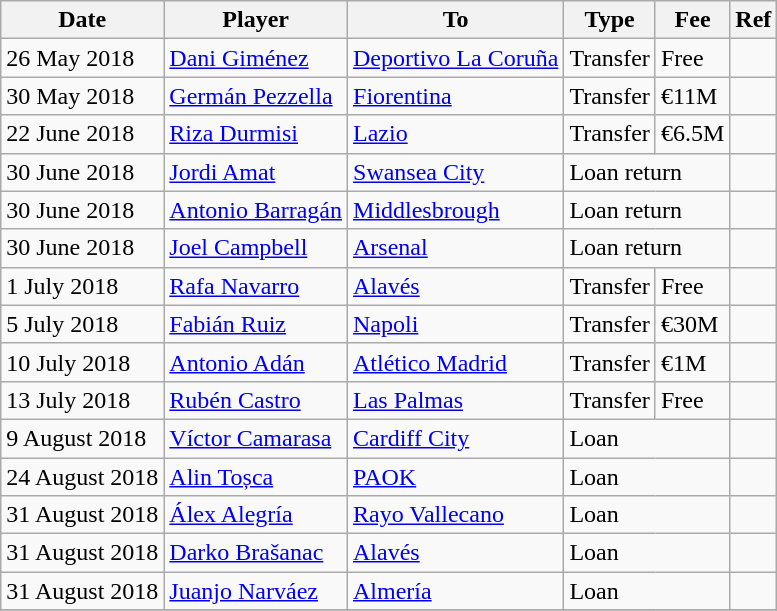<table class="wikitable">
<tr>
<th>Date</th>
<th>Player</th>
<th>To</th>
<th>Type</th>
<th>Fee</th>
<th>Ref</th>
</tr>
<tr>
<td>26 May 2018</td>
<td> <a href='#'>Dani Giménez</a></td>
<td> <a href='#'>Deportivo La Coruña</a></td>
<td>Transfer</td>
<td>Free</td>
<td></td>
</tr>
<tr>
<td>30 May 2018</td>
<td> <a href='#'>Germán Pezzella</a></td>
<td> <a href='#'>Fiorentina</a></td>
<td>Transfer</td>
<td>€11M</td>
<td></td>
</tr>
<tr>
<td>22 June 2018</td>
<td> <a href='#'>Riza Durmisi</a></td>
<td> <a href='#'>Lazio</a></td>
<td>Transfer</td>
<td>€6.5M</td>
<td></td>
</tr>
<tr>
<td>30 June 2018</td>
<td> <a href='#'>Jordi Amat</a></td>
<td> <a href='#'>Swansea City</a></td>
<td colspan=2>Loan return</td>
<td></td>
</tr>
<tr>
<td>30 June 2018</td>
<td> <a href='#'>Antonio Barragán</a></td>
<td> <a href='#'>Middlesbrough</a></td>
<td colspan=2>Loan return</td>
<td></td>
</tr>
<tr>
<td>30 June 2018</td>
<td> <a href='#'>Joel Campbell</a></td>
<td> <a href='#'>Arsenal</a></td>
<td colspan=2>Loan return</td>
<td></td>
</tr>
<tr>
<td>1 July 2018</td>
<td> <a href='#'>Rafa Navarro</a></td>
<td> <a href='#'>Alavés</a></td>
<td>Transfer</td>
<td>Free</td>
<td></td>
</tr>
<tr>
<td>5 July 2018</td>
<td> <a href='#'>Fabián Ruiz</a></td>
<td> <a href='#'>Napoli</a></td>
<td>Transfer</td>
<td>€30M</td>
<td></td>
</tr>
<tr>
<td>10 July 2018</td>
<td> <a href='#'>Antonio Adán</a></td>
<td> <a href='#'>Atlético Madrid</a></td>
<td>Transfer</td>
<td>€1M</td>
<td></td>
</tr>
<tr>
<td>13 July 2018</td>
<td> <a href='#'>Rubén Castro</a></td>
<td> <a href='#'>Las Palmas</a></td>
<td>Transfer</td>
<td>Free</td>
<td></td>
</tr>
<tr>
<td>9 August 2018</td>
<td> <a href='#'>Víctor Camarasa</a></td>
<td> <a href='#'>Cardiff City</a></td>
<td colspan=2>Loan</td>
<td></td>
</tr>
<tr>
<td>24 August 2018</td>
<td> <a href='#'>Alin Toșca</a></td>
<td> <a href='#'>PAOK</a></td>
<td colspan=2>Loan</td>
<td></td>
</tr>
<tr>
<td>31 August 2018</td>
<td> <a href='#'>Álex Alegría</a></td>
<td> <a href='#'>Rayo Vallecano</a></td>
<td colspan=2>Loan</td>
<td></td>
</tr>
<tr>
<td>31 August 2018</td>
<td> <a href='#'>Darko Brašanac</a></td>
<td> <a href='#'>Alavés</a></td>
<td colspan=2>Loan</td>
<td></td>
</tr>
<tr>
<td>31 August 2018</td>
<td> <a href='#'>Juanjo Narváez</a></td>
<td> <a href='#'>Almería</a></td>
<td colspan=2>Loan</td>
<td></td>
</tr>
<tr>
</tr>
</table>
